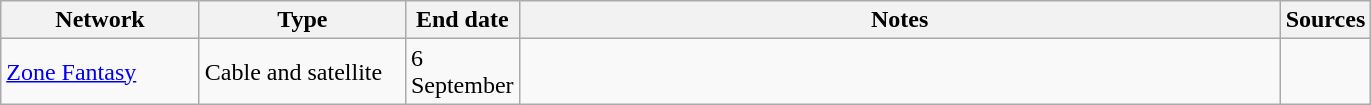<table class="wikitable">
<tr>
<th style="text-align:center; width:125px">Network</th>
<th style="text-align:center; width:130px">Type</th>
<th style="text-align:center; width:60px">End date</th>
<th style="text-align:center; width:500px">Notes</th>
<th style="text-align:center; width:30px">Sources</th>
</tr>
<tr>
<td><a href='#'>Zone Fantasy</a></td>
<td>Cable and satellite</td>
<td>6 September</td>
<td></td>
<td></td>
</tr>
</table>
